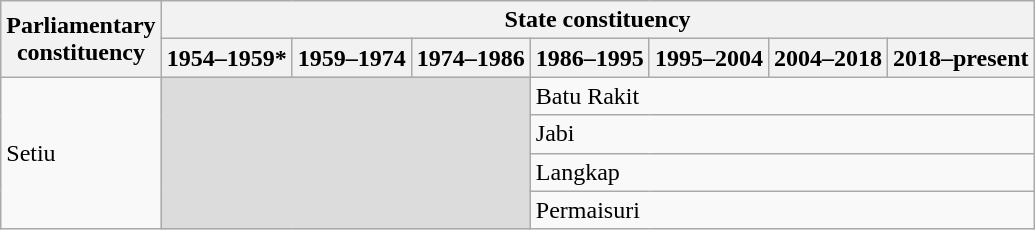<table class="wikitable">
<tr>
<th rowspan="2">Parliamentary<br>constituency</th>
<th colspan="7">State constituency</th>
</tr>
<tr>
<th>1954–1959*</th>
<th>1959–1974</th>
<th>1974–1986</th>
<th>1986–1995</th>
<th>1995–2004</th>
<th>2004–2018</th>
<th>2018–present</th>
</tr>
<tr>
<td rowspan="4">Setiu</td>
<td colspan="3" rowspan="4" bgcolor="dcdcdc"></td>
<td colspan="4">Batu Rakit</td>
</tr>
<tr>
<td colspan="4">Jabi</td>
</tr>
<tr>
<td colspan="4">Langkap</td>
</tr>
<tr>
<td colspan="4">Permaisuri</td>
</tr>
</table>
